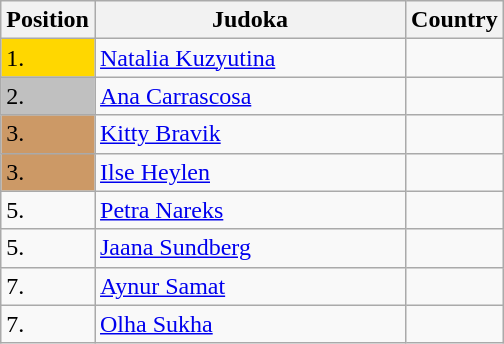<table class=wikitable>
<tr>
<th width=10>Position</th>
<th width=200>Judoka</th>
<th>Country</th>
</tr>
<tr>
<td bgcolor=gold>1.</td>
<td><a href='#'>Natalia Kuzyutina</a></td>
<td></td>
</tr>
<tr>
<td bgcolor="silver">2.</td>
<td><a href='#'>Ana Carrascosa</a></td>
<td></td>
</tr>
<tr>
<td bgcolor="CC9966">3.</td>
<td><a href='#'>Kitty Bravik</a></td>
<td></td>
</tr>
<tr>
<td bgcolor="CC9966">3.</td>
<td><a href='#'>Ilse Heylen</a></td>
<td></td>
</tr>
<tr>
<td>5.</td>
<td><a href='#'>Petra Nareks</a></td>
<td></td>
</tr>
<tr>
<td>5.</td>
<td><a href='#'>Jaana Sundberg</a></td>
<td></td>
</tr>
<tr>
<td>7.</td>
<td><a href='#'>Aynur Samat</a></td>
<td></td>
</tr>
<tr>
<td>7.</td>
<td><a href='#'>Olha Sukha</a></td>
<td></td>
</tr>
</table>
